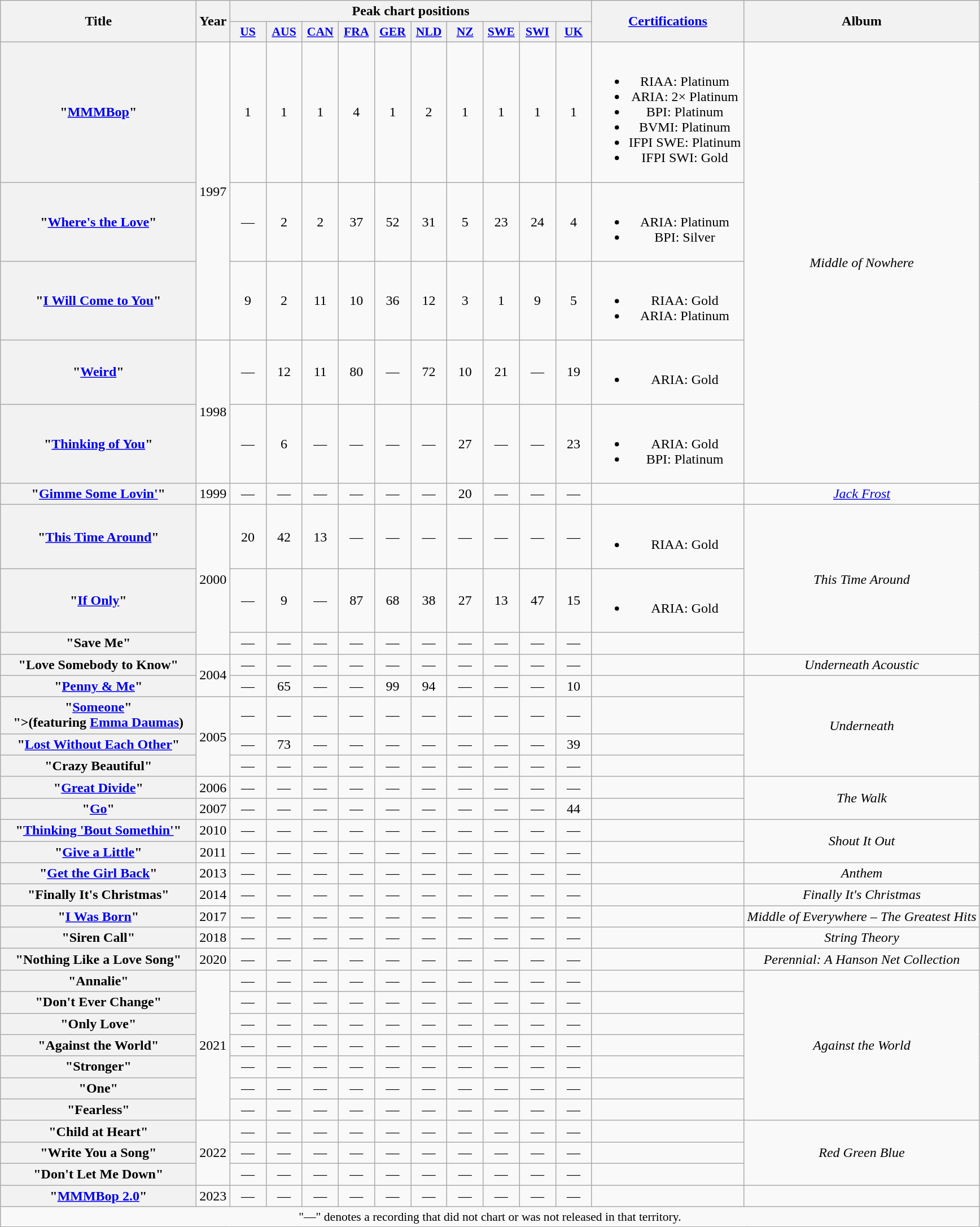<table class="wikitable plainrowheaders" style="text-align:center;" border="1">
<tr>
<th scope="colw" rowspan="2" style="width:14em;">Title</th>
<th scope="col" rowspan="2">Year</th>
<th scope="col" colspan="10">Peak chart positions</th>
<th scope="col" rowspan="2"><a href='#'>Certifications</a></th>
<th scope="col" rowspan="2">Album</th>
</tr>
<tr>
<th scope="col" style="width:2.5em;font-size:90%;"><a href='#'>US</a><br></th>
<th scope="col" style="width:2.5em;font-size:90%;"><a href='#'>AUS</a><br></th>
<th scope="col" style="width:2.5em;font-size:90%;"><a href='#'>CAN</a><br></th>
<th scope="col" style="width:2.5em;font-size:90%;"><a href='#'>FRA</a><br></th>
<th scope="col" style="width:2.5em;font-size:90%;"><a href='#'>GER</a><br></th>
<th scope="col" style="width:2.5em;font-size:90%;"><a href='#'>NLD</a><br></th>
<th scope="col" style="width:2.5em;font-size:90%;"><a href='#'>NZ</a><br></th>
<th scope="col" style="width:2.5em;font-size:90%;"><a href='#'>SWE</a><br></th>
<th scope="col" style="width:2.5em;font-size:90%;"><a href='#'>SWI</a><br></th>
<th scope="col" style="width:2.5em;font-size:90%;"><a href='#'>UK</a><br></th>
</tr>
<tr>
<th scope="row">"<a href='#'>MMMBop</a>"</th>
<td rowspan="3">1997</td>
<td>1</td>
<td>1</td>
<td>1</td>
<td>4</td>
<td>1</td>
<td>2</td>
<td>1</td>
<td>1</td>
<td>1</td>
<td>1</td>
<td><br><ul><li>RIAA: Platinum</li><li>ARIA: 2× Platinum</li><li>BPI: Platinum</li><li>BVMI: Platinum</li><li>IFPI SWE: Platinum</li><li>IFPI SWI: Gold</li></ul></td>
<td rowspan="5"><em>Middle of Nowhere</em></td>
</tr>
<tr>
<th scope="row">"<a href='#'>Where's the Love</a>"</th>
<td>—</td>
<td>2</td>
<td>2</td>
<td>37</td>
<td>52</td>
<td>31</td>
<td>5</td>
<td>23</td>
<td>24</td>
<td>4</td>
<td><br><ul><li>ARIA: Platinum</li><li>BPI: Silver</li></ul></td>
</tr>
<tr>
<th scope="row">"<a href='#'>I Will Come to You</a>"</th>
<td>9</td>
<td>2</td>
<td>11</td>
<td>10</td>
<td>36</td>
<td>12</td>
<td>3</td>
<td>1</td>
<td>9</td>
<td>5</td>
<td><br><ul><li>RIAA: Gold</li><li>ARIA: Platinum</li></ul></td>
</tr>
<tr>
<th scope="row">"<a href='#'>Weird</a>"</th>
<td rowspan=2>1998</td>
<td>—</td>
<td>12</td>
<td>11</td>
<td>80</td>
<td>—</td>
<td>72</td>
<td>10</td>
<td>21</td>
<td>—</td>
<td>19</td>
<td><br><ul><li>ARIA: Gold</li></ul></td>
</tr>
<tr>
<th scope="row">"<a href='#'>Thinking of You</a>"</th>
<td>—</td>
<td>6</td>
<td>—</td>
<td>—</td>
<td>—</td>
<td>—</td>
<td>27</td>
<td>—</td>
<td>—</td>
<td>23</td>
<td><br><ul><li>ARIA: Gold</li><li>BPI: Platinum</li></ul></td>
</tr>
<tr>
<th scope="row">"<a href='#'>Gimme Some Lovin'</a>"</th>
<td>1999</td>
<td>—</td>
<td>—</td>
<td>—</td>
<td>—</td>
<td>—</td>
<td>—</td>
<td>20</td>
<td>—</td>
<td>—</td>
<td>—</td>
<td></td>
<td><em><a href='#'>Jack Frost</a></em></td>
</tr>
<tr>
<th scope="row">"<a href='#'>This Time Around</a>"</th>
<td rowspan="3">2000</td>
<td>20</td>
<td>42</td>
<td>13</td>
<td>—</td>
<td>—</td>
<td>—</td>
<td>—</td>
<td>—</td>
<td>—</td>
<td>—</td>
<td><br><ul><li>RIAA: Gold</li></ul></td>
<td rowspan="3"><em>This Time Around</em></td>
</tr>
<tr>
<th scope="row">"<a href='#'>If Only</a>"</th>
<td>—</td>
<td>9</td>
<td>—</td>
<td>87</td>
<td>68</td>
<td>38</td>
<td>27</td>
<td>13</td>
<td>47</td>
<td>15</td>
<td><br><ul><li>ARIA: Gold</li></ul></td>
</tr>
<tr>
<th scope="row">"Save Me"</th>
<td>—</td>
<td>—</td>
<td>—</td>
<td>—</td>
<td>—</td>
<td>—</td>
<td>—</td>
<td>—</td>
<td>—</td>
<td>—</td>
<td></td>
</tr>
<tr>
<th scope="row">"Love Somebody to Know"</th>
<td rowspan="2">2004</td>
<td>—</td>
<td>—</td>
<td>—</td>
<td>—</td>
<td>—</td>
<td>—</td>
<td>—</td>
<td>—</td>
<td>—</td>
<td>—</td>
<td></td>
<td><em>Underneath Acoustic</em></td>
</tr>
<tr>
<th scope="row">"<a href='#'>Penny & Me</a>"</th>
<td>—</td>
<td>65</td>
<td>—</td>
<td>—</td>
<td>99</td>
<td>94</td>
<td>—</td>
<td>—</td>
<td>—</td>
<td>10</td>
<td></td>
<td rowspan="4"><em>Underneath</em></td>
</tr>
<tr>
<th scope="row">"<a href='#'>Someone</a>"<br><span>">(featuring <a href='#'>Emma Daumas</a>)</span></th>
<td rowspan=3>2005</td>
<td>—</td>
<td>—</td>
<td>—</td>
<td>—</td>
<td>—</td>
<td>—</td>
<td>—</td>
<td>—</td>
<td>—</td>
<td>—</td>
<td></td>
</tr>
<tr>
<th scope="row">"<a href='#'>Lost Without Each Other</a>"</th>
<td>—</td>
<td>73</td>
<td>—</td>
<td>—</td>
<td>—</td>
<td>—</td>
<td>—</td>
<td>—</td>
<td>—</td>
<td>39</td>
<td></td>
</tr>
<tr>
<th scope="row">"Crazy Beautiful"</th>
<td>—</td>
<td>—</td>
<td>—</td>
<td>—</td>
<td>—</td>
<td>—</td>
<td>—</td>
<td>—</td>
<td>—</td>
<td>—</td>
<td></td>
</tr>
<tr>
<th scope="row">"<a href='#'>Great Divide</a>"</th>
<td>2006</td>
<td>—</td>
<td>—</td>
<td>—</td>
<td>—</td>
<td>—</td>
<td>—</td>
<td>—</td>
<td>—</td>
<td>—</td>
<td>—</td>
<td></td>
<td rowspan="2"><em>The Walk</em></td>
</tr>
<tr>
<th scope="row">"<a href='#'>Go</a>"</th>
<td>2007</td>
<td>—</td>
<td>—</td>
<td>—</td>
<td>—</td>
<td>—</td>
<td>—</td>
<td>—</td>
<td>—</td>
<td>—</td>
<td>44</td>
<td></td>
</tr>
<tr>
<th scope="row">"<a href='#'>Thinking 'Bout Somethin'</a>"</th>
<td>2010</td>
<td>—</td>
<td>—</td>
<td>—</td>
<td>—</td>
<td>—</td>
<td>—</td>
<td>—</td>
<td>—</td>
<td>—</td>
<td>—</td>
<td></td>
<td rowspan="2"><em>Shout It Out</em></td>
</tr>
<tr>
<th scope="row">"<a href='#'>Give a Little</a>"</th>
<td>2011</td>
<td>—</td>
<td>—</td>
<td>—</td>
<td>—</td>
<td>—</td>
<td>—</td>
<td>—</td>
<td>—</td>
<td>—</td>
<td>—</td>
<td></td>
</tr>
<tr>
<th scope="row">"<a href='#'>Get the Girl Back</a>"</th>
<td>2013</td>
<td>—</td>
<td>—</td>
<td>—</td>
<td>—</td>
<td>—</td>
<td>—</td>
<td>—</td>
<td>—</td>
<td>—</td>
<td>—</td>
<td></td>
<td><em>Anthem</em></td>
</tr>
<tr>
<th scope="row">"Finally It's Christmas"</th>
<td>2014</td>
<td>—</td>
<td>—</td>
<td>—</td>
<td>—</td>
<td>—</td>
<td>—</td>
<td>—</td>
<td>—</td>
<td>—</td>
<td>—</td>
<td></td>
<td><em>Finally It's Christmas</em></td>
</tr>
<tr>
<th scope="row">"<a href='#'>I Was Born</a>"</th>
<td>2017</td>
<td>—</td>
<td>—</td>
<td>—</td>
<td>—</td>
<td>—</td>
<td>—</td>
<td>—</td>
<td>—</td>
<td>—</td>
<td>—</td>
<td></td>
<td><em>Middle of Everywhere – The Greatest Hits</em></td>
</tr>
<tr>
<th scope="row">"Siren Call"</th>
<td>2018</td>
<td>—</td>
<td>—</td>
<td>—</td>
<td>—</td>
<td>—</td>
<td>—</td>
<td>—</td>
<td>—</td>
<td>—</td>
<td>—</td>
<td></td>
<td><em>String Theory</em></td>
</tr>
<tr>
<th scope="row">"Nothing Like a Love Song"</th>
<td>2020</td>
<td>—</td>
<td>—</td>
<td>—</td>
<td>—</td>
<td>—</td>
<td>—</td>
<td>—</td>
<td>—</td>
<td>—</td>
<td>—</td>
<td></td>
<td><em>Perennial: A Hanson Net Collection</em></td>
</tr>
<tr>
<th scope="row">"Annalie"</th>
<td rowspan="7">2021</td>
<td>—</td>
<td>—</td>
<td>—</td>
<td>—</td>
<td>—</td>
<td>—</td>
<td>—</td>
<td>—</td>
<td>—</td>
<td>—</td>
<td></td>
<td rowspan="7"><em>Against the World</em></td>
</tr>
<tr>
<th scope="row">"Don't Ever Change"</th>
<td>—</td>
<td>—</td>
<td>—</td>
<td>—</td>
<td>—</td>
<td>—</td>
<td>—</td>
<td>—</td>
<td>—</td>
<td>—</td>
<td></td>
</tr>
<tr>
<th scope="row">"Only Love"</th>
<td>—</td>
<td>—</td>
<td>—</td>
<td>—</td>
<td>—</td>
<td>—</td>
<td>—</td>
<td>—</td>
<td>—</td>
<td>—</td>
<td></td>
</tr>
<tr>
<th scope="row">"Against the World"</th>
<td>—</td>
<td>—</td>
<td>—</td>
<td>—</td>
<td>—</td>
<td>—</td>
<td>—</td>
<td>—</td>
<td>—</td>
<td>—</td>
<td></td>
</tr>
<tr>
<th scope="row">"Stronger"</th>
<td>—</td>
<td>—</td>
<td>—</td>
<td>—</td>
<td>—</td>
<td>—</td>
<td>—</td>
<td>—</td>
<td>—</td>
<td>—</td>
<td></td>
</tr>
<tr>
<th scope="row">"One"</th>
<td>—</td>
<td>—</td>
<td>—</td>
<td>—</td>
<td>—</td>
<td>—</td>
<td>—</td>
<td>—</td>
<td>—</td>
<td>—</td>
<td></td>
</tr>
<tr>
<th scope="row">"Fearless"</th>
<td>—</td>
<td>—</td>
<td>—</td>
<td>—</td>
<td>—</td>
<td>—</td>
<td>—</td>
<td>—</td>
<td>—</td>
<td>—</td>
<td></td>
</tr>
<tr>
<th scope="row">"Child at Heart"</th>
<td rowspan="3">2022</td>
<td>—</td>
<td>—</td>
<td>—</td>
<td>—</td>
<td>—</td>
<td>—</td>
<td>—</td>
<td>—</td>
<td>—</td>
<td>—</td>
<td></td>
<td rowspan="3"><em>Red Green Blue</em></td>
</tr>
<tr>
<th scope="row">"Write You a Song"</th>
<td>—</td>
<td>—</td>
<td>—</td>
<td>—</td>
<td>—</td>
<td>—</td>
<td>—</td>
<td>—</td>
<td>—</td>
<td>—</td>
<td></td>
</tr>
<tr>
<th scope="row">"Don't Let Me Down"<br></th>
<td>—</td>
<td>—</td>
<td>—</td>
<td>—</td>
<td>—</td>
<td>—</td>
<td>—</td>
<td>—</td>
<td>—</td>
<td>—</td>
<td></td>
</tr>
<tr>
<th scope="row">"<a href='#'>MMMBop 2.0</a>"<br></th>
<td>2023</td>
<td>—</td>
<td>—</td>
<td>—</td>
<td>—</td>
<td>—</td>
<td>—</td>
<td>—</td>
<td>—</td>
<td>—</td>
<td>—</td>
<td></td>
<td></td>
</tr>
<tr>
<td colspan="14" style="font-size:90%">"—" denotes a recording that did not chart or was not released in that territory.</td>
</tr>
</table>
